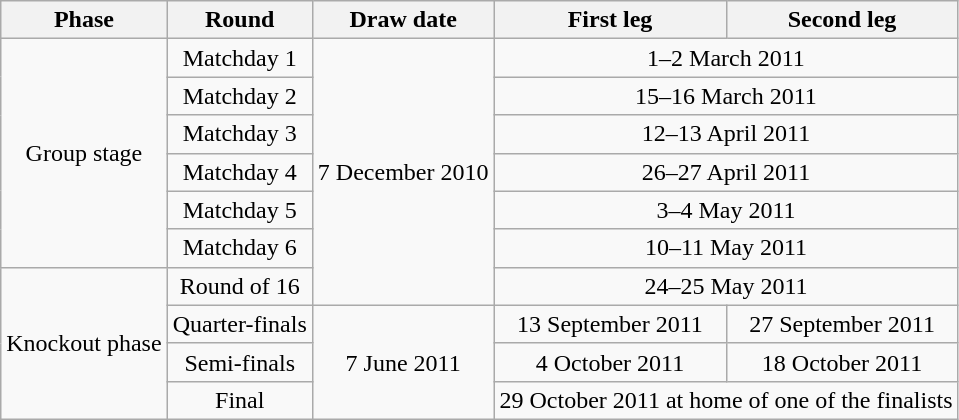<table class="wikitable" border="1">
<tr align="center">
<th>Phase</th>
<th>Round</th>
<th>Draw date</th>
<th>First leg</th>
<th>Second leg</th>
</tr>
<tr align="center">
<td rowspan=6>Group stage</td>
<td>Matchday 1</td>
<td rowspan=7>7 December 2010</td>
<td colspan=2>1–2 March 2011</td>
</tr>
<tr align="center">
<td>Matchday 2</td>
<td colspan=2>15–16 March 2011</td>
</tr>
<tr align="center">
<td>Matchday 3</td>
<td colspan=2>12–13 April 2011</td>
</tr>
<tr align="center">
<td>Matchday 4</td>
<td colspan=2>26–27 April 2011</td>
</tr>
<tr align="center">
<td>Matchday 5</td>
<td colspan=2>3–4 May 2011</td>
</tr>
<tr align="center">
<td>Matchday 6</td>
<td colspan=2>10–11 May 2011</td>
</tr>
<tr align="center">
<td rowspan=4>Knockout phase</td>
<td>Round of 16</td>
<td colspan=2>24–25 May 2011</td>
</tr>
<tr align="center">
<td>Quarter-finals</td>
<td rowspan=3>7 June 2011</td>
<td>13 September 2011</td>
<td>27 September 2011</td>
</tr>
<tr align="center">
<td>Semi-finals</td>
<td>4 October 2011</td>
<td>18 October 2011</td>
</tr>
<tr align="center">
<td>Final</td>
<td colspan=2>29 October 2011 at home of one of the finalists</td>
</tr>
</table>
